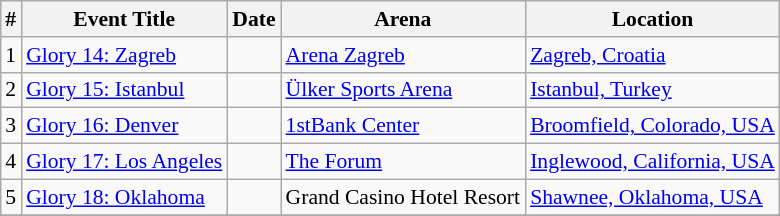<table class="sortable wikitable succession-box" style="margin:1.0em auto; font-size:90%;">
<tr>
<th scope="col">#</th>
<th scope="col">Event Title</th>
<th scope="col">Date</th>
<th scope="col">Arena</th>
<th scope="col">Location</th>
</tr>
<tr>
<td align=center>1</td>
<td><a href='#'>Glory 14: Zagreb</a></td>
<td></td>
<td><a href='#'>Arena Zagreb</a></td>
<td> <a href='#'>Zagreb, Croatia</a></td>
</tr>
<tr>
<td align=center>2</td>
<td><a href='#'>Glory 15: Istanbul</a></td>
<td></td>
<td><a href='#'>Ülker Sports Arena</a></td>
<td> <a href='#'>Istanbul, Turkey</a></td>
</tr>
<tr>
<td align=center>3</td>
<td><a href='#'>Glory 16: Denver</a></td>
<td></td>
<td><a href='#'>1stBank Center</a></td>
<td> <a href='#'>Broomfield, Colorado, USA</a></td>
</tr>
<tr>
<td align=center>4</td>
<td><a href='#'>Glory 17: Los Angeles</a></td>
<td></td>
<td><a href='#'>The Forum</a></td>
<td> <a href='#'>Inglewood, California, USA</a></td>
</tr>
<tr>
<td align=center>5</td>
<td><a href='#'>Glory 18: Oklahoma</a></td>
<td></td>
<td>Grand Casino Hotel Resort</td>
<td> <a href='#'>Shawnee, Oklahoma, USA</a></td>
</tr>
<tr>
</tr>
</table>
